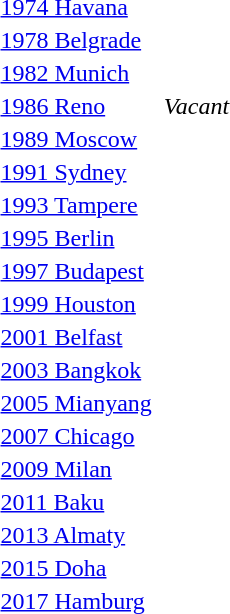<table>
<tr>
<td rowspan=2><a href='#'>1974 Havana</a></td>
<td rowspan=2></td>
<td rowspan=2></td>
<td></td>
</tr>
<tr>
<td></td>
</tr>
<tr>
<td rowspan=2><a href='#'>1978 Belgrade</a></td>
<td rowspan=2></td>
<td rowspan=2></td>
<td></td>
</tr>
<tr>
<td></td>
</tr>
<tr>
<td rowspan=2><a href='#'>1982 Munich</a></td>
<td rowspan=2></td>
<td rowspan=2></td>
<td></td>
</tr>
<tr>
<td></td>
</tr>
<tr>
<td rowspan=2><a href='#'>1986 Reno</a></td>
<td rowspan=2></td>
<td rowspan=2><em>Vacant</em></td>
<td></td>
</tr>
<tr>
<td></td>
</tr>
<tr>
<td rowspan=2><a href='#'>1989 Moscow</a></td>
<td rowspan=2></td>
<td rowspan=2></td>
<td></td>
</tr>
<tr>
<td></td>
</tr>
<tr>
<td rowspan=2><a href='#'>1991 Sydney</a></td>
<td rowspan=2></td>
<td rowspan=2></td>
<td></td>
</tr>
<tr>
<td></td>
</tr>
<tr>
<td rowspan=2><a href='#'>1993 Tampere</a></td>
<td rowspan=2></td>
<td rowspan=2></td>
<td></td>
</tr>
<tr>
<td></td>
</tr>
<tr>
<td rowspan=2><a href='#'>1995 Berlin</a></td>
<td rowspan=2></td>
<td rowspan=2></td>
<td></td>
</tr>
<tr>
<td></td>
</tr>
<tr>
<td rowspan=2><a href='#'>1997 Budapest</a></td>
<td rowspan=2></td>
<td rowspan=2></td>
<td></td>
</tr>
<tr>
<td></td>
</tr>
<tr>
<td rowspan=2><a href='#'>1999 Houston</a></td>
<td rowspan=2></td>
<td rowspan=2></td>
<td></td>
</tr>
<tr>
<td></td>
</tr>
<tr>
<td rowspan=2><a href='#'>2001 Belfast</a></td>
<td rowspan=2></td>
<td rowspan=2></td>
<td></td>
</tr>
<tr>
<td></td>
</tr>
<tr>
<td rowspan=2><a href='#'>2003 Bangkok</a></td>
<td rowspan=2></td>
<td rowspan=2></td>
<td></td>
</tr>
<tr>
<td></td>
</tr>
<tr>
<td rowspan=2><a href='#'>2005 Mianyang</a></td>
<td rowspan=2></td>
<td rowspan=2></td>
<td></td>
</tr>
<tr>
<td></td>
</tr>
<tr>
<td rowspan=2><a href='#'>2007 Chicago</a></td>
<td rowspan=2></td>
<td rowspan=2></td>
<td></td>
</tr>
<tr>
<td></td>
</tr>
<tr>
<td rowspan=2><a href='#'>2009 Milan</a></td>
<td rowspan=2></td>
<td rowspan=2></td>
<td></td>
</tr>
<tr>
<td></td>
</tr>
<tr>
<td rowspan=2><a href='#'>2011 Baku</a></td>
<td rowspan=2></td>
<td rowspan=2></td>
<td></td>
</tr>
<tr>
<td></td>
</tr>
<tr>
<td rowspan=2><a href='#'>2013 Almaty</a></td>
<td rowspan=2></td>
<td rowspan=2></td>
<td></td>
</tr>
<tr>
<td></td>
</tr>
<tr>
<td rowspan=2><a href='#'>2015 Doha</a></td>
<td rowspan=2></td>
<td rowspan=2></td>
<td></td>
</tr>
<tr>
<td></td>
</tr>
<tr>
<td rowspan=2><a href='#'>2017 Hamburg</a></td>
<td rowspan=2></td>
<td rowspan=2></td>
<td></td>
</tr>
<tr>
<td></td>
</tr>
</table>
